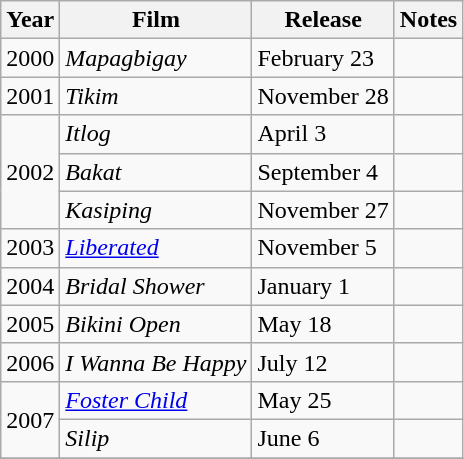<table class="wikitable sortable">
<tr>
<th>Year</th>
<th>Film</th>
<th>Release</th>
<th>Notes</th>
</tr>
<tr>
<td>2000</td>
<td><em>Mapagbigay</em></td>
<td>February 23</td>
<td></td>
</tr>
<tr>
<td>2001</td>
<td><em>Tikim</em></td>
<td>November 28</td>
<td></td>
</tr>
<tr>
<td rowspan="3">2002</td>
<td><em>Itlog</em></td>
<td>April 3</td>
<td></td>
</tr>
<tr>
<td><em>Bakat</em></td>
<td>September 4</td>
<td></td>
</tr>
<tr>
<td><em>Kasiping</em></td>
<td>November 27</td>
<td></td>
</tr>
<tr>
<td>2003</td>
<td><em><a href='#'>Liberated</a></em></td>
<td>November 5</td>
<td></td>
</tr>
<tr>
<td>2004</td>
<td><em>Bridal Shower</em></td>
<td>January 1</td>
<td></td>
</tr>
<tr>
<td>2005</td>
<td><em>Bikini Open</em></td>
<td>May 18</td>
<td></td>
</tr>
<tr>
<td>2006</td>
<td><em>I Wanna Be Happy</em></td>
<td>July 12</td>
<td></td>
</tr>
<tr>
<td rowspan="2">2007</td>
<td><em><a href='#'>Foster Child</a></em></td>
<td>May 25</td>
<td></td>
</tr>
<tr>
<td><em>Silip</em></td>
<td>June 6</td>
<td></td>
</tr>
<tr>
</tr>
</table>
